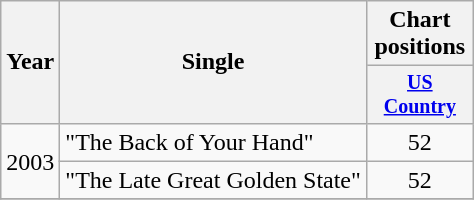<table class="wikitable" style="text-align:center;">
<tr>
<th rowspan="2">Year</th>
<th rowspan="2">Single</th>
<th colspan="1">Chart positions</th>
</tr>
<tr style="font-size:smaller;">
<th width="65"><a href='#'>US Country</a></th>
</tr>
<tr>
<td rowspan="2">2003</td>
<td align="left">"The Back of Your Hand"</td>
<td>52</td>
</tr>
<tr>
<td align="left">"The Late Great Golden State"</td>
<td>52</td>
</tr>
<tr>
</tr>
</table>
